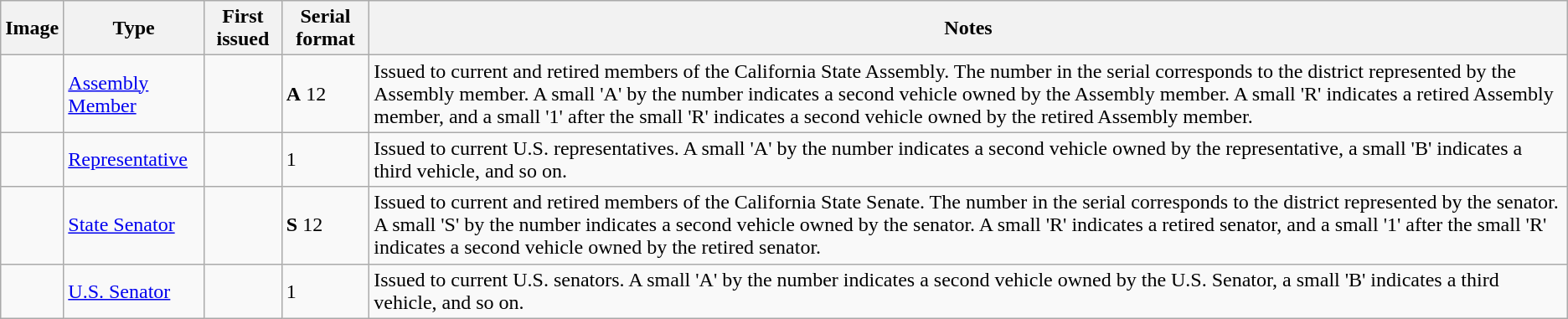<table class=wikitable>
<tr>
<th>Image</th>
<th>Type</th>
<th>First issued</th>
<th>Serial format</th>
<th>Notes</th>
</tr>
<tr>
<td></td>
<td><a href='#'>Assembly Member</a></td>
<td></td>
<td><span><strong>A</strong></span> 12</td>
<td>Issued to current and retired members of the California State Assembly. The number in the serial corresponds to the district represented by the Assembly member. A small 'A' by the number indicates a second vehicle owned by the Assembly member. A small 'R' indicates a retired Assembly member, and a small '1' after the small 'R' indicates a second vehicle owned by the retired Assembly member.</td>
</tr>
<tr>
<td></td>
<td><a href='#'>Representative</a></td>
<td></td>
<td> 1</td>
<td>Issued to current U.S. representatives. A small 'A' by the number indicates a second vehicle owned by the representative, a small 'B' indicates a third vehicle, and so on.</td>
</tr>
<tr>
<td></td>
<td><a href='#'>State Senator</a></td>
<td></td>
<td><span><strong>S</strong></span> 12</td>
<td>Issued to current and retired members of the California State Senate. The number in the serial corresponds to the district represented by the senator. A small 'S' by the number indicates a second vehicle owned by the senator. A small 'R' indicates a retired senator, and a small '1' after the small 'R' indicates a second vehicle owned by the retired senator.</td>
</tr>
<tr>
<td></td>
<td><a href='#'>U.S. Senator</a></td>
<td></td>
<td> 1</td>
<td>Issued to current U.S. senators. A small 'A' by the number indicates a second vehicle owned by the U.S. Senator, a small 'B' indicates a third vehicle, and so on.</td>
</tr>
</table>
